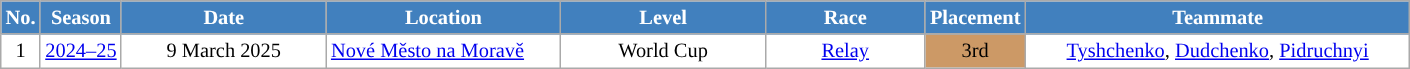<table class="wikitable sortable" style="font-size:85%; text-align:center; border:grey solid 1px; border-collapse:collapse; background:#ffffff;">
<tr style="background:#efefef;">
<th style="background-color:#4180be; color:white;">No.</th>
<th style="background-color:#4180be; color:white;">Season</th>
<th style="background-color:#4180be; color:white; width:130px;">Date</th>
<th style="background-color:#4180be; color:white; width:150px;">Location</th>
<th style="background-color:#4180be; color:white; width:130px;">Level</th>
<th style="background-color:#4180be; color:white; width:100px;">Race</th>
<th style="background-color:#4180be; color:white; width:50px;">Placement</th>
<th style="background-color:#4180be; color:white; width:250px;">Teammate</th>
</tr>
<tr>
<td>1</td>
<td><a href='#'>2024–25</a></td>
<td>9 March 2025</td>
<td align=left> <a href='#'>Nové Město na Moravě</a></td>
<td>World Cup</td>
<td align=center><a href='#'>Relay</a></td>
<td align=center bgcolor="#CC9966">3rd</td>
<td><a href='#'>Tyshchenko</a>, <a href='#'>Dudchenko</a>, <a href='#'>Pidruchnyi</a></td>
</tr>
</table>
